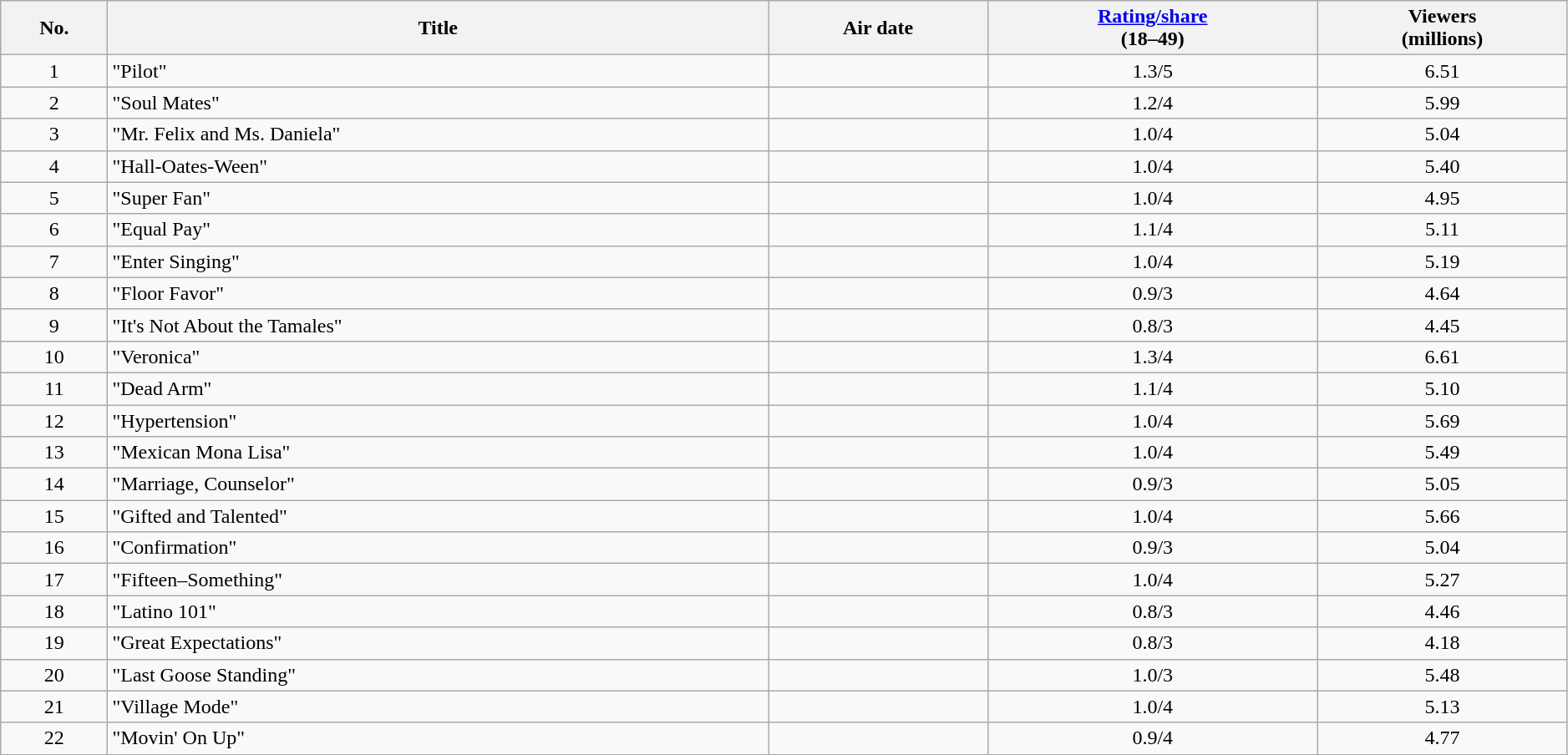<table class="wikitable sortable" style="text-align:center; width:99%">
<tr>
<th>No.</th>
<th>Title</th>
<th>Air date</th>
<th data-sort-type="number"><a href='#'>Rating/share</a><br>(18–49)</th>
<th data-sort-type="number">Viewers<br>(millions)</th>
</tr>
<tr>
<td>1</td>
<td style="text-align:left;">"Pilot"</td>
<td style="text-align:left;"></td>
<td>1.3/5</td>
<td>6.51</td>
</tr>
<tr>
<td>2</td>
<td style="text-align:left;">"Soul Mates"</td>
<td style="text-align:left;"></td>
<td>1.2/4</td>
<td>5.99</td>
</tr>
<tr>
<td>3</td>
<td style="text-align:left;">"Mr. Felix and Ms. Daniela"</td>
<td style="text-align:left;"></td>
<td>1.0/4</td>
<td>5.04</td>
</tr>
<tr>
<td>4</td>
<td style="text-align:left;">"Hall-Oates-Ween"</td>
<td style="text-align:left;"></td>
<td>1.0/4</td>
<td>5.40</td>
</tr>
<tr>
<td>5</td>
<td style="text-align:left;">"Super Fan"</td>
<td style="text-align:left;"></td>
<td>1.0/4</td>
<td>4.95</td>
</tr>
<tr>
<td>6</td>
<td style="text-align:left;">"Equal Pay"</td>
<td style="text-align:left;"></td>
<td>1.1/4</td>
<td>5.11</td>
</tr>
<tr>
<td>7</td>
<td style="text-align:left;">"Enter Singing"</td>
<td style="text-align:left;"></td>
<td>1.0/4</td>
<td>5.19</td>
</tr>
<tr>
<td>8</td>
<td style="text-align:left;">"Floor Favor"</td>
<td style="text-align:left;"></td>
<td>0.9/3</td>
<td>4.64</td>
</tr>
<tr>
<td>9</td>
<td style="text-align:left;">"It's Not About the Tamales"</td>
<td style="text-align:left;"></td>
<td>0.8/3</td>
<td>4.45</td>
</tr>
<tr>
<td>10</td>
<td style="text-align:left;">"Veronica"</td>
<td style="text-align:left;"></td>
<td>1.3/4</td>
<td>6.61</td>
</tr>
<tr>
<td>11</td>
<td style="text-align:left;">"Dead Arm"</td>
<td style="text-align:left;"></td>
<td>1.1/4</td>
<td>5.10</td>
</tr>
<tr>
<td>12</td>
<td style="text-align:left;">"Hypertension"</td>
<td style="text-align:left;"></td>
<td>1.0/4</td>
<td>5.69</td>
</tr>
<tr>
<td>13</td>
<td style="text-align:left;">"Mexican Mona Lisa"</td>
<td style="text-align:left;"></td>
<td>1.0/4</td>
<td>5.49</td>
</tr>
<tr>
<td>14</td>
<td style="text-align:left;">"Marriage, Counselor"</td>
<td style="text-align:left;"></td>
<td>0.9/3</td>
<td>5.05</td>
</tr>
<tr>
<td>15</td>
<td style="text-align:left;">"Gifted and Talented"</td>
<td style="text-align:left;"></td>
<td>1.0/4</td>
<td>5.66</td>
</tr>
<tr>
<td>16</td>
<td style="text-align:left;">"Confirmation"</td>
<td style="text-align:left;"></td>
<td>0.9/3</td>
<td>5.04</td>
</tr>
<tr>
<td>17</td>
<td style="text-align:left;">"Fifteen–Something"</td>
<td style="text-align:left;"></td>
<td>1.0/4</td>
<td>5.27</td>
</tr>
<tr>
<td>18</td>
<td style="text-align:left;">"Latino 101"</td>
<td style="text-align:left;"></td>
<td>0.8/3</td>
<td>4.46</td>
</tr>
<tr>
<td>19</td>
<td style="text-align:left;">"Great Expectations"</td>
<td style="text-align:left;"></td>
<td>0.8/3</td>
<td>4.18</td>
</tr>
<tr>
<td>20</td>
<td style="text-align:left;">"Last Goose Standing"</td>
<td style="text-align:left;"></td>
<td>1.0/3</td>
<td>5.48</td>
</tr>
<tr>
<td>21</td>
<td style="text-align:left;">"Village Mode"</td>
<td style="text-align:left;"></td>
<td>1.0/4</td>
<td>5.13</td>
</tr>
<tr>
<td>22</td>
<td style="text-align:left;">"Movin' On Up"</td>
<td style="text-align:left;"></td>
<td>0.9/4</td>
<td>4.77</td>
</tr>
</table>
